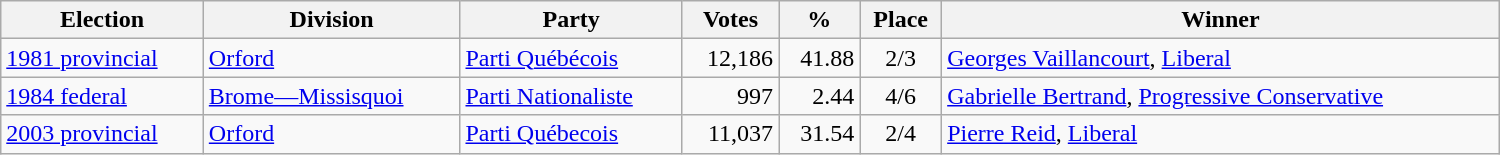<table class="wikitable" width="1000">
<tr>
<th align="left">Election</th>
<th align="left">Division</th>
<th align="left">Party</th>
<th align="right">Votes</th>
<th align="right">%</th>
<th align="center">Place</th>
<th align="center">Winner</th>
</tr>
<tr>
<td align="left"><a href='#'>1981 provincial</a></td>
<td align="left"><a href='#'>Orford</a></td>
<td align="left"><a href='#'>Parti Québécois</a></td>
<td align="right">12,186</td>
<td align="right">41.88</td>
<td align="center">2/3</td>
<td align="left"><a href='#'>Georges Vaillancourt</a>, <a href='#'>Liberal</a></td>
</tr>
<tr>
<td align="left"><a href='#'>1984 federal</a></td>
<td align="left"><a href='#'>Brome—Missisquoi</a></td>
<td align="left"><a href='#'>Parti Nationaliste</a></td>
<td align="right">997</td>
<td align="right">2.44</td>
<td align="center">4/6</td>
<td align="left"><a href='#'>Gabrielle Bertrand</a>, <a href='#'>Progressive Conservative</a></td>
</tr>
<tr>
<td align="left"><a href='#'>2003 provincial</a></td>
<td align="left"><a href='#'>Orford</a></td>
<td align="left"><a href='#'>Parti Québecois</a></td>
<td align="right">11,037</td>
<td align="right">31.54</td>
<td align="center">2/4</td>
<td align="left"><a href='#'>Pierre Reid</a>, <a href='#'>Liberal</a></td>
</tr>
</table>
